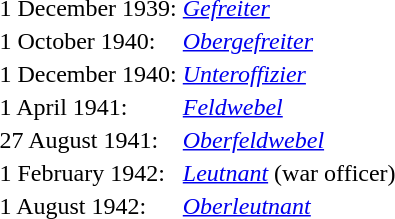<table>
<tr>
<td>1 December 1939:</td>
<td><em><a href='#'>Gefreiter</a></em></td>
</tr>
<tr>
<td>1 October 1940:</td>
<td><em><a href='#'>Obergefreiter</a></em></td>
</tr>
<tr>
<td>1 December 1940:</td>
<td><em><a href='#'>Unteroffizier</a></em></td>
</tr>
<tr>
<td>1 April 1941:</td>
<td><em><a href='#'>Feldwebel</a></em></td>
</tr>
<tr>
<td>27 August 1941:</td>
<td><em><a href='#'>Oberfeldwebel</a></em></td>
</tr>
<tr>
<td>1 February 1942:</td>
<td><em><a href='#'>Leutnant</a></em> (war officer)</td>
</tr>
<tr>
<td>1 August 1942:</td>
<td><em><a href='#'>Oberleutnant</a></em></td>
</tr>
</table>
